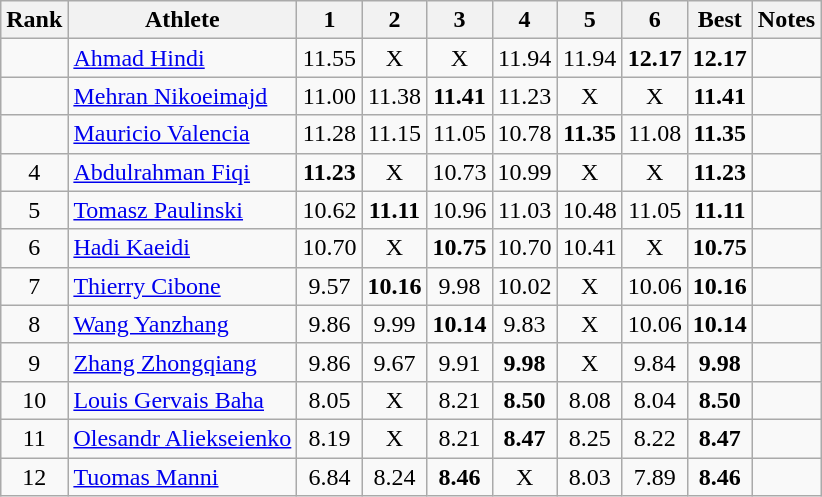<table class="wikitable sortable" style="text-align:center">
<tr>
<th>Rank</th>
<th>Athlete</th>
<th>1</th>
<th>2</th>
<th>3</th>
<th>4</th>
<th>5</th>
<th>6</th>
<th>Best</th>
<th>Notes</th>
</tr>
<tr>
<td></td>
<td style="text-align:left"><a href='#'>Ahmad Hindi</a><br></td>
<td>11.55</td>
<td>X</td>
<td>X</td>
<td>11.94</td>
<td>11.94</td>
<td><strong>12.17</strong></td>
<td><strong>12.17</strong></td>
<td></td>
</tr>
<tr>
<td></td>
<td style="text-align:left"><a href='#'>Mehran Nikoeimajd</a><br></td>
<td>11.00</td>
<td>11.38</td>
<td><strong>11.41</strong></td>
<td>11.23</td>
<td>X</td>
<td>X</td>
<td><strong>11.41</strong></td>
<td></td>
</tr>
<tr>
<td></td>
<td style="text-align:left"><a href='#'>Mauricio Valencia</a><br></td>
<td>11.28</td>
<td>11.15</td>
<td>11.05</td>
<td>10.78</td>
<td><strong>11.35</strong></td>
<td>11.08</td>
<td><strong>11.35</strong></td>
<td></td>
</tr>
<tr>
<td>4</td>
<td style="text-align:left"><a href='#'>Abdulrahman Fiqi</a><br></td>
<td><strong>11.23</strong></td>
<td>X</td>
<td>10.73</td>
<td>10.99</td>
<td>X</td>
<td>X</td>
<td><strong>11.23</strong></td>
<td></td>
</tr>
<tr>
<td>5</td>
<td style="text-align:left"><a href='#'>Tomasz Paulinski</a><br></td>
<td>10.62</td>
<td><strong>11.11</strong></td>
<td>10.96</td>
<td>11.03</td>
<td>10.48</td>
<td>11.05</td>
<td><strong>11.11</strong></td>
<td></td>
</tr>
<tr>
<td>6</td>
<td style="text-align:left"><a href='#'>Hadi Kaeidi</a><br></td>
<td>10.70</td>
<td>X</td>
<td><strong>10.75</strong></td>
<td>10.70</td>
<td>10.41</td>
<td>X</td>
<td><strong>10.75</strong></td>
<td></td>
</tr>
<tr>
<td>7</td>
<td style="text-align:left"><a href='#'>Thierry Cibone</a><br></td>
<td>9.57</td>
<td><strong>10.16</strong></td>
<td>9.98</td>
<td>10.02</td>
<td>X</td>
<td>10.06</td>
<td><strong>10.16</strong></td>
<td></td>
</tr>
<tr>
<td>8</td>
<td style="text-align:left"><a href='#'>Wang Yanzhang</a><br></td>
<td>9.86</td>
<td>9.99</td>
<td><strong>10.14</strong></td>
<td>9.83</td>
<td>X</td>
<td>10.06</td>
<td><strong>10.14</strong></td>
<td></td>
</tr>
<tr>
<td>9</td>
<td style="text-align:left"><a href='#'>Zhang Zhongqiang</a><br></td>
<td>9.86</td>
<td>9.67</td>
<td>9.91</td>
<td><strong>9.98</strong></td>
<td>X</td>
<td>9.84</td>
<td><strong>9.98</strong></td>
<td></td>
</tr>
<tr>
<td>10</td>
<td style="text-align:left"><a href='#'>Louis Gervais Baha</a><br></td>
<td>8.05</td>
<td>X</td>
<td>8.21</td>
<td><strong>8.50</strong></td>
<td>8.08</td>
<td>8.04</td>
<td><strong>8.50</strong></td>
<td></td>
</tr>
<tr>
<td>11</td>
<td style="text-align:left"><a href='#'>Olesandr Aliekseienko</a><br></td>
<td>8.19</td>
<td>X</td>
<td>8.21</td>
<td><strong>8.47</strong></td>
<td>8.25</td>
<td>8.22</td>
<td><strong>8.47</strong></td>
<td></td>
</tr>
<tr>
<td>12</td>
<td style="text-align:left"><a href='#'>Tuomas Manni</a><br></td>
<td>6.84</td>
<td>8.24</td>
<td><strong>8.46</strong></td>
<td>X</td>
<td>8.03</td>
<td>7.89</td>
<td><strong>8.46</strong></td>
<td></td>
</tr>
</table>
